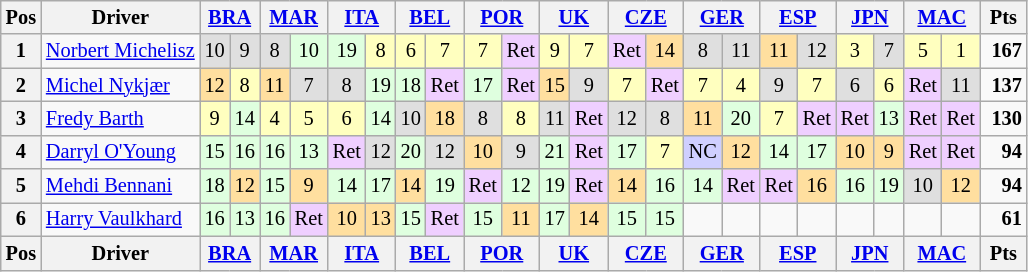<table class="wikitable" style="font-size: 85%; text-align: center">
<tr valign="top">
<th valign=middle>Pos</th>
<th valign=middle>Driver</th>
<th colspan=2><a href='#'>BRA</a><br></th>
<th colspan=2><a href='#'>MAR</a><br></th>
<th colspan=2><a href='#'>ITA</a><br></th>
<th colspan=2><a href='#'>BEL</a><br></th>
<th colspan=2><a href='#'>POR</a><br></th>
<th colspan=2><a href='#'>UK</a><br></th>
<th colspan=2><a href='#'>CZE</a><br></th>
<th colspan=2><a href='#'>GER</a><br></th>
<th colspan=2><a href='#'>ESP</a><br></th>
<th colspan=2><a href='#'>JPN</a><br></th>
<th colspan=2><a href='#'>MAC</a><br></th>
<th valign=middle> Pts </th>
</tr>
<tr>
<th>1</th>
<td align="left" nowrap> <a href='#'>Norbert Michelisz</a></td>
<td style="background:#dfdfdf;">10</td>
<td style="background:#dfdfdf;">9</td>
<td style="background:#dfdfdf;">8</td>
<td style="background:#dfffdf;">10</td>
<td style="background:#dfffdf;">19</td>
<td style="background:#ffffbf;">8</td>
<td style="background:#ffffbf;">6</td>
<td style="background:#ffffbf;">7</td>
<td style="background:#ffffbf;">7</td>
<td style="background:#efcfff;">Ret</td>
<td style="background:#ffffbf;">9</td>
<td style="background:#ffffbf;">7</td>
<td style="background:#efcfff;">Ret</td>
<td style="background:#ffdf9f;">14</td>
<td style="background:#dfdfdf;">8</td>
<td style="background:#dfdfdf;">11</td>
<td style="background:#ffdf9f;">11</td>
<td style="background:#dfdfdf;">12</td>
<td style="background:#ffffbf;">3</td>
<td style="background:#dfdfdf;">7</td>
<td style="background:#ffffbf;">5</td>
<td style="background:#ffffbf;">1</td>
<td align="right"><strong>167</strong></td>
</tr>
<tr>
<th>2</th>
<td align="left"> <a href='#'>Michel Nykjær</a></td>
<td style="background:#ffdf9f;">12</td>
<td style="background:#ffffbf;">8</td>
<td style="background:#ffdf9f;">11</td>
<td style="background:#dfdfdf;">7</td>
<td style="background:#dfdfdf;">8</td>
<td style="background:#dfffdf;">19</td>
<td style="background:#dfffdf;">18</td>
<td style="background:#efcfff;">Ret</td>
<td style="background:#dfffdf;">17</td>
<td style="background:#efcfff;">Ret</td>
<td style="background:#ffdf9f;">15</td>
<td style="background:#dfdfdf;">9</td>
<td style="background:#ffffbf;">7</td>
<td style="background:#efcfff;">Ret</td>
<td style="background:#ffffbf;">7</td>
<td style="background:#ffffbf;">4</td>
<td style="background:#dfdfdf;">9</td>
<td style="background:#ffffbf;">7</td>
<td style="background:#dfdfdf;">6</td>
<td style="background:#ffffbf;">6</td>
<td style="background:#efcfff;">Ret</td>
<td style="background:#dfdfdf;">11</td>
<td align="right"><strong>137</strong></td>
</tr>
<tr>
<th>3</th>
<td align="left"> <a href='#'>Fredy Barth</a></td>
<td style="background:#ffffbf;">9</td>
<td style="background:#dfffdf;">14</td>
<td style="background:#ffffbf;">4</td>
<td style="background:#ffffbf;">5</td>
<td style="background:#ffffbf;">6</td>
<td style="background:#dfffdf;">14</td>
<td style="background:#dfdfdf;">10</td>
<td style="background:#ffdf9f;">18</td>
<td style="background:#dfdfdf;">8</td>
<td style="background:#ffffbf;">8</td>
<td style="background:#dfdfdf;">11</td>
<td style="background:#efcfff;">Ret</td>
<td style="background:#dfdfdf;">12</td>
<td style="background:#dfdfdf;">8</td>
<td style="background:#ffdf9f;">11</td>
<td style="background:#dfffdf;">20</td>
<td style="background:#ffffbf;">7</td>
<td style="background:#efcfff;">Ret</td>
<td style="background:#efcfff;">Ret</td>
<td style="background:#dfffdf;">13</td>
<td style="background:#efcfff;">Ret</td>
<td style="background:#efcfff;">Ret</td>
<td align="right"><strong>130</strong></td>
</tr>
<tr>
<th>4</th>
<td align="left"> <a href='#'>Darryl O'Young</a></td>
<td style="background:#dfffdf;">15</td>
<td style="background:#dfffdf;">16</td>
<td style="background:#dfffdf;">16</td>
<td style="background:#dfffdf;">13</td>
<td style="background:#efcfff;">Ret</td>
<td style="background:#dfdfdf;">12</td>
<td style="background:#dfffdf;">20</td>
<td style="background:#dfdfdf;">12</td>
<td style="background:#ffdf9f;">10</td>
<td style="background:#dfdfdf;">9</td>
<td style="background:#dfffdf;">21</td>
<td style="background:#efcfff;">Ret</td>
<td style="background:#dfffdf;">17</td>
<td style="background:#ffffbf;">7</td>
<td style="background:#cfcfff;">NC</td>
<td style="background:#ffdf9f;">12</td>
<td style="background:#dfffdf;">14</td>
<td style="background:#dfffdf;">17</td>
<td style="background:#ffdf9f;">10</td>
<td style="background:#ffdf9f;">9</td>
<td style="background:#efcfff;">Ret</td>
<td style="background:#efcfff;">Ret</td>
<td align="right"><strong>94</strong></td>
</tr>
<tr>
<th>5</th>
<td align="left"> <a href='#'>Mehdi Bennani</a></td>
<td style="background:#dfffdf;">18</td>
<td style="background:#ffdf9f;">12</td>
<td style="background:#dfffdf;">15</td>
<td style="background:#ffdf9f;">9</td>
<td style="background:#dfffdf;">14</td>
<td style="background:#dfffdf;">17</td>
<td style="background:#ffdf9f;">14</td>
<td style="background:#dfffdf;">19</td>
<td style="background:#efcfff;">Ret</td>
<td style="background:#dfffdf;">12</td>
<td style="background:#dfffdf;">19</td>
<td style="background:#efcfff;">Ret</td>
<td style="background:#ffdf9f;">14</td>
<td style="background:#dfffdf;">16</td>
<td style="background:#dfffdf;">14</td>
<td style="background:#efcfff;">Ret</td>
<td style="background:#efcfff;">Ret</td>
<td style="background:#ffdf9f;">16</td>
<td style="background:#dfffdf;">16</td>
<td style="background:#dfffdf;">19</td>
<td style="background:#dfdfdf;">10</td>
<td style="background:#ffdf9f;">12</td>
<td align="right"><strong>94</strong></td>
</tr>
<tr>
<th>6</th>
<td align="left"> <a href='#'>Harry Vaulkhard</a></td>
<td style="background:#dfffdf;">16</td>
<td style="background:#dfffdf;">13</td>
<td style="background:#dfffdf;">16</td>
<td style="background:#efcfff;">Ret</td>
<td style="background:#ffdf9f;">10</td>
<td style="background:#ffdf9f;">13</td>
<td style="background:#dfffdf;">15</td>
<td style="background:#efcfff;">Ret</td>
<td style="background:#dfffdf;">15</td>
<td style="background:#ffdf9f;">11</td>
<td style="background:#dfffdf;">17</td>
<td style="background:#ffdf9f;">14</td>
<td style="background:#dfffdf;">15</td>
<td style="background:#dfffdf;">15</td>
<td></td>
<td></td>
<td></td>
<td></td>
<td></td>
<td></td>
<td></td>
<td></td>
<td align="right"><strong>61</strong></td>
</tr>
<tr valign="top">
<th valign=middle>Pos</th>
<th valign=middle>Driver</th>
<th colspan=2><a href='#'>BRA</a><br></th>
<th colspan=2><a href='#'>MAR</a><br></th>
<th colspan=2><a href='#'>ITA</a><br></th>
<th colspan=2><a href='#'>BEL</a><br></th>
<th colspan=2><a href='#'>POR</a><br></th>
<th colspan=2><a href='#'>UK</a><br></th>
<th colspan=2><a href='#'>CZE</a><br></th>
<th colspan=2><a href='#'>GER</a><br></th>
<th colspan=2><a href='#'>ESP</a><br></th>
<th colspan=2><a href='#'>JPN</a><br></th>
<th colspan=2><a href='#'>MAC</a><br></th>
<th valign=middle> Pts </th>
</tr>
</table>
